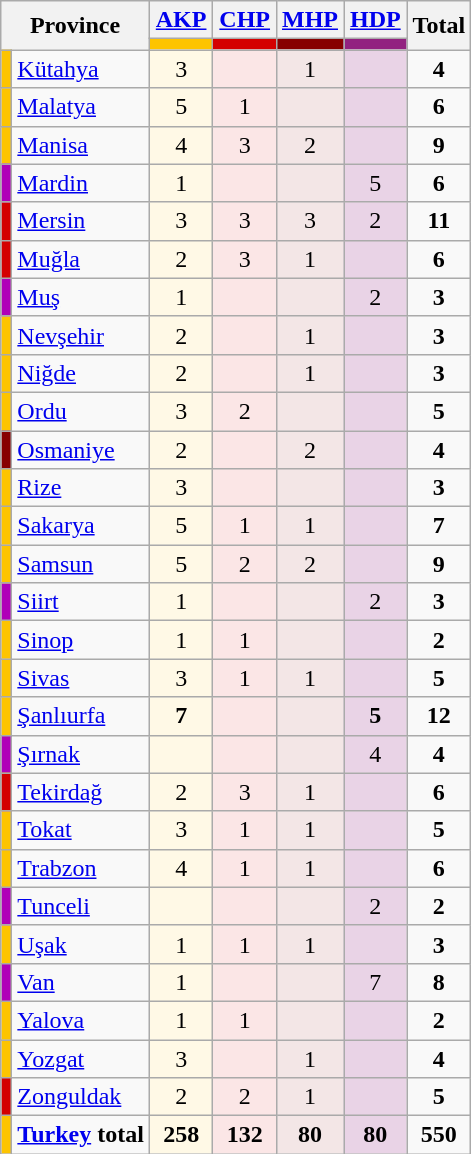<table class="wikitable" style="text-align:center">
<tr>
<th rowspan="2" colspan="2" style="width: 70px;">Province</th>
<th style="width: 35px;"><a href='#'>AKP</a></th>
<th style="width: 35px;"><a href='#'>CHP</a></th>
<th style="width: 35px;"><a href='#'>MHP</a></th>
<th style="width: 35px;"><a href='#'>HDP</a></th>
<th rowspan="2">Total</th>
</tr>
<tr>
<th style="background: #fdc400"></th>
<th style="background: #d40000"></th>
<th style="background: #870000"></th>
<th style="background: #922280"></th>
</tr>
<tr>
<td style="background: #fdc400"></td>
<td style="text-align:left"><a href='#'>Kütahya</a></td>
<td style="background:#FFF9E6">3</td>
<td style="background:#FBE6E6"></td>
<td style="background:#F3E6E6">1</td>
<td style="background:#E9D3E6"></td>
<td><strong>4</strong></td>
</tr>
<tr>
<td style="background: #fdc400"></td>
<td style="text-align:left"><a href='#'>Malatya</a></td>
<td style="background:#FFF9E6">5</td>
<td style="background:#FBE6E6">1</td>
<td style="background:#F3E6E6"></td>
<td style="background:#E9D3E6"></td>
<td><strong>6</strong></td>
</tr>
<tr>
<td style="background: #fdc400"></td>
<td style="text-align:left"><a href='#'>Manisa</a></td>
<td style="background:#FFF9E6">4</td>
<td style="background:#FBE6E6">3</td>
<td style="background:#F3E6E6">2</td>
<td style="background:#E9D3E6"></td>
<td><strong>9</strong></td>
</tr>
<tr>
<td style="background: #b000b8"></td>
<td style="text-align:left"><a href='#'>Mardin</a></td>
<td style="background:#FFF9E6">1</td>
<td style="background:#FBE6E6"></td>
<td style="background:#F3E6E6"></td>
<td style="background:#E9D3E6">5</td>
<td><strong>6</strong></td>
</tr>
<tr>
<td style="background: #d40000"></td>
<td style="text-align:left"><a href='#'>Mersin</a></td>
<td style="background:#FFF9E6">3</td>
<td style="background:#FBE6E6">3</td>
<td style="background:#F3E6E6">3</td>
<td style="background:#E9D3E6">2</td>
<td><strong>11</strong></td>
</tr>
<tr>
<td style="background: #d40000"></td>
<td style="text-align:left"><a href='#'>Muğla</a></td>
<td style="background:#FFF9E6">2</td>
<td style="background:#FBE6E6">3</td>
<td style="background:#F3E6E6">1</td>
<td style="background:#E9D3E6"></td>
<td><strong>6</strong></td>
</tr>
<tr>
<td style="background: #b000b8"></td>
<td style="text-align:left"><a href='#'>Muş</a></td>
<td style="background:#FFF9E6">1</td>
<td style="background:#FBE6E6"></td>
<td style="background:#F3E6E6"></td>
<td style="background:#E9D3E6">2</td>
<td><strong>3</strong></td>
</tr>
<tr>
<td style="background: #fdc400"></td>
<td style="text-align:left"><a href='#'>Nevşehir</a></td>
<td style="background:#FFF9E6">2</td>
<td style="background:#FBE6E6"></td>
<td style="background:#F3E6E6">1</td>
<td style="background:#E9D3E6"></td>
<td><strong>3</strong></td>
</tr>
<tr>
<td style="background: #fdc400"></td>
<td style="text-align:left"><a href='#'>Niğde</a></td>
<td style="background:#FFF9E6">2</td>
<td style="background:#FBE6E6"></td>
<td style="background:#F3E6E6">1</td>
<td style="background:#E9D3E6"></td>
<td><strong>3</strong></td>
</tr>
<tr>
<td style="background: #fdc400"></td>
<td style="text-align:left"><a href='#'>Ordu</a></td>
<td style="background:#FFF9E6">3</td>
<td style="background:#FBE6E6">2</td>
<td style="background:#F3E6E6"></td>
<td style="background:#E9D3E6"></td>
<td><strong>5</strong></td>
</tr>
<tr>
<td style="background: #870000"></td>
<td style="text-align:left"><a href='#'>Osmaniye</a></td>
<td style="background:#FFF9E6">2</td>
<td style="background:#FBE6E6"></td>
<td style="background:#F3E6E6">2</td>
<td style="background:#E9D3E6"></td>
<td><strong>4</strong></td>
</tr>
<tr>
<td style="background: #fdc400"></td>
<td style="text-align:left"><a href='#'>Rize</a></td>
<td style="background:#FFF9E6">3</td>
<td style="background:#FBE6E6"></td>
<td style="background:#F3E6E6"></td>
<td style="background:#E9D3E6"></td>
<td><strong>3</strong></td>
</tr>
<tr>
<td style="background: #fdc400"></td>
<td style="text-align:left"><a href='#'>Sakarya</a></td>
<td style="background:#FFF9E6">5</td>
<td style="background:#FBE6E6">1</td>
<td style="background:#F3E6E6">1</td>
<td style="background:#E9D3E6"></td>
<td><strong>7</strong></td>
</tr>
<tr>
<td style="background: #fdc400"></td>
<td style="text-align:left"><a href='#'>Samsun</a></td>
<td style="background:#FFF9E6">5</td>
<td style="background:#FBE6E6">2</td>
<td style="background:#F3E6E6">2</td>
<td style="background:#E9D3E6"></td>
<td><strong>9</strong></td>
</tr>
<tr>
<td style="background: #b000b8"></td>
<td style="text-align:left"><a href='#'>Siirt</a></td>
<td style="background:#FFF9E6">1</td>
<td style="background:#FBE6E6"></td>
<td style="background:#F3E6E6"></td>
<td style="background:#E9D3E6">2</td>
<td><strong>3</strong></td>
</tr>
<tr>
<td style="background: #fdc400"></td>
<td style="text-align:left"><a href='#'>Sinop</a></td>
<td style="background:#FFF9E6">1</td>
<td style="background:#FBE6E6">1</td>
<td style="background:#F3E6E6"></td>
<td style="background:#E9D3E6"></td>
<td><strong>2</strong></td>
</tr>
<tr>
<td style="background: #fdc400"></td>
<td style="text-align:left"><a href='#'>Sivas</a></td>
<td style="background:#FFF9E6">3</td>
<td style="background:#FBE6E6">1</td>
<td style="background:#F3E6E6">1</td>
<td style="background:#E9D3E6"></td>
<td><strong>5</strong></td>
</tr>
<tr>
<td style="background: #fdc400"></td>
<td style="text-align:left"><a href='#'>Şanlıurfa</a></td>
<td style="background:#FFF9E6"><strong>7</strong></td>
<td style="background:#FBE6E6"></td>
<td style="background:#F3E6E6"></td>
<td style="background:#E9D3E6"><strong>5</strong></td>
<td><strong>12</strong></td>
</tr>
<tr>
<td style="background: #b000b8"></td>
<td style="text-align:left"><a href='#'>Şırnak</a></td>
<td style="background:#FFF9E6"></td>
<td style="background:#FBE6E6"></td>
<td style="background:#F3E6E6"></td>
<td style="background:#E9D3E6">4</td>
<td><strong>4</strong></td>
</tr>
<tr>
<td style="background: #d40000"></td>
<td style="text-align:left"><a href='#'>Tekirdağ</a></td>
<td style="background:#FFF9E6">2</td>
<td style="background:#FBE6E6">3</td>
<td style="background:#F3E6E6">1</td>
<td style="background:#E9D3E6"></td>
<td><strong>6</strong></td>
</tr>
<tr>
<td style="background: #fdc400"></td>
<td style="text-align:left"><a href='#'>Tokat</a></td>
<td style="background:#FFF9E6">3</td>
<td style="background:#FBE6E6">1</td>
<td style="background:#F3E6E6">1</td>
<td style="background:#E9D3E6"></td>
<td><strong>5</strong></td>
</tr>
<tr>
<td style="background: #fdc400"></td>
<td style="text-align:left"><a href='#'>Trabzon</a></td>
<td style="background:#FFF9E6">4</td>
<td style="background:#FBE6E6">1</td>
<td style="background:#F3E6E6">1</td>
<td style="background:#E9D3E6"></td>
<td><strong>6</strong></td>
</tr>
<tr>
<td style="background: #b000b8"></td>
<td style="text-align:left"><a href='#'>Tunceli</a></td>
<td style="background:#FFF9E6"></td>
<td style="background:#FBE6E6"></td>
<td style="background:#F3E6E6"></td>
<td style="background:#E9D3E6">2</td>
<td><strong>2</strong></td>
</tr>
<tr>
<td style="background: #fdc400"></td>
<td style="text-align:left"><a href='#'>Uşak</a></td>
<td style="background:#FFF9E6">1</td>
<td style="background:#FBE6E6">1</td>
<td style="background:#F3E6E6">1</td>
<td style="background:#E9D3E6"></td>
<td><strong>3</strong></td>
</tr>
<tr>
<td style="background: #b000b8"></td>
<td style="text-align:left"><a href='#'>Van</a></td>
<td style="background:#FFF9E6">1</td>
<td style="background:#FBE6E6"></td>
<td style="background:#F3E6E6"></td>
<td style="background:#E9D3E6">7</td>
<td><strong>8</strong></td>
</tr>
<tr>
<td style="background: #fdc400"></td>
<td style="text-align:left"><a href='#'>Yalova</a></td>
<td style="background:#FFF9E6">1</td>
<td style="background:#FBE6E6">1</td>
<td style="background:#F3E6E6"></td>
<td style="background:#E9D3E6"></td>
<td><strong>2</strong></td>
</tr>
<tr>
<td style="background: #fdc400"></td>
<td style="text-align:left"><a href='#'>Yozgat</a></td>
<td style="background:#FFF9E6">3</td>
<td style="background:#FBE6E6"></td>
<td style="background:#F3E6E6">1</td>
<td style="background:#E9D3E6"></td>
<td><strong>4</strong></td>
</tr>
<tr>
<td style="background: #d40000"></td>
<td style="text-align:left"><a href='#'>Zonguldak</a></td>
<td style="background:#FFF9E6">2</td>
<td style="background:#FBE6E6">2</td>
<td style="background:#F3E6E6">1</td>
<td style="background:#E9D3E6"></td>
<td><strong>5</strong></td>
</tr>
<tr style="font-weight:bold">
<td style="background: #fdc400"></td>
<td style="text-align:left"><a href='#'>Turkey</a> total</td>
<td style="background:#FFF9E6">258</td>
<td style="background:#FBE6E6">132</td>
<td style="background:#F3E6E6">80</td>
<td style="background:#E9D3E6">80</td>
<td>550</td>
</tr>
</table>
